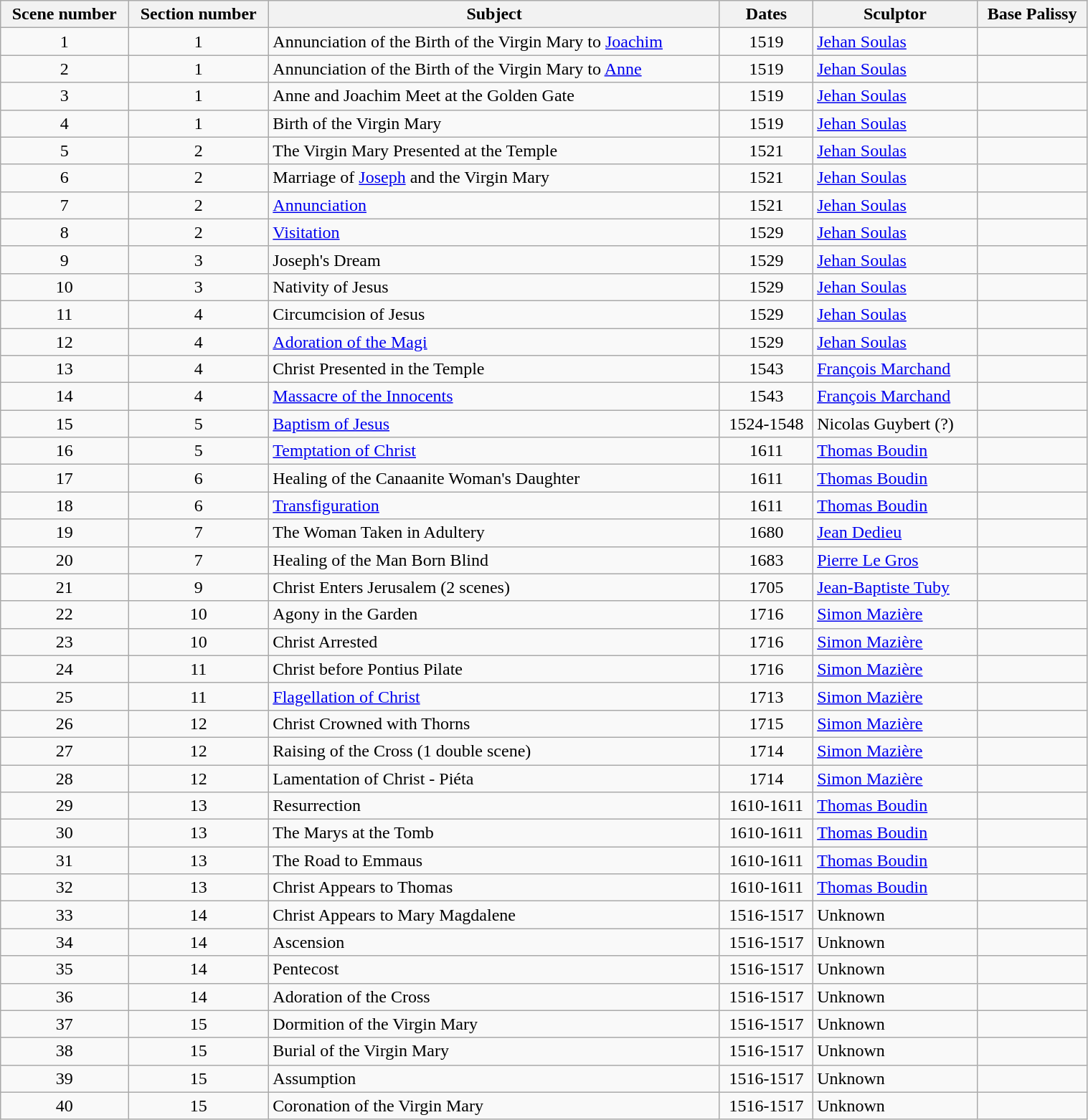<table class="wikitable centre sortable" style="width:80%;text-align:left;font-size:100%;">
<tr>
<th>Scene number</th>
<th>Section number</th>
<th>Subject</th>
<th>Dates</th>
<th>Sculptor</th>
<th>Base Palissy</th>
</tr>
<tr>
<td align="center">1</td>
<td align="center">1</td>
<td>Annunciation of the Birth of the Virgin Mary to <a href='#'>Joachim</a></td>
<td align="center">1519</td>
<td><a href='#'>Jehan Soulas</a></td>
<td></td>
</tr>
<tr>
<td align="center">2</td>
<td align="center">1</td>
<td>Annunciation of the Birth of the Virgin Mary to <a href='#'>Anne</a></td>
<td align="center">1519</td>
<td><a href='#'>Jehan Soulas</a></td>
<td></td>
</tr>
<tr>
<td align="center">3</td>
<td align="center">1</td>
<td>Anne and Joachim Meet at the Golden Gate</td>
<td align="center">1519</td>
<td><a href='#'>Jehan Soulas</a></td>
<td></td>
</tr>
<tr>
<td align="center">4</td>
<td align="center">1</td>
<td>Birth of the Virgin Mary</td>
<td align="center">1519</td>
<td><a href='#'>Jehan Soulas</a></td>
<td></td>
</tr>
<tr>
<td align="center">5</td>
<td align="center">2</td>
<td>The Virgin Mary Presented at the Temple</td>
<td align="center">1521</td>
<td><a href='#'>Jehan Soulas</a></td>
<td></td>
</tr>
<tr>
<td align="center">6</td>
<td align="center">2</td>
<td>Marriage of <a href='#'>Joseph</a> and the Virgin Mary</td>
<td align="center">1521</td>
<td><a href='#'>Jehan Soulas</a></td>
<td></td>
</tr>
<tr>
<td align="center">7</td>
<td align="center">2</td>
<td><a href='#'>Annunciation</a></td>
<td align="center">1521</td>
<td><a href='#'>Jehan Soulas</a></td>
<td></td>
</tr>
<tr>
<td align="center">8</td>
<td align="center">2</td>
<td><a href='#'>Visitation</a></td>
<td align="center">1529</td>
<td><a href='#'>Jehan Soulas</a></td>
<td></td>
</tr>
<tr>
<td align="center">9</td>
<td align="center">3</td>
<td>Joseph's Dream</td>
<td align="center">1529</td>
<td><a href='#'>Jehan Soulas</a></td>
<td></td>
</tr>
<tr>
<td align="center">10</td>
<td align="center">3</td>
<td>Nativity of Jesus</td>
<td align="center">1529</td>
<td><a href='#'>Jehan Soulas</a></td>
<td></td>
</tr>
<tr>
<td align="center">11</td>
<td align="center">4</td>
<td>Circumcision of Jesus</td>
<td align="center">1529</td>
<td><a href='#'>Jehan Soulas</a></td>
<td></td>
</tr>
<tr>
<td align="center">12</td>
<td align="center">4</td>
<td><a href='#'>Adoration of the Magi</a></td>
<td align="center">1529</td>
<td><a href='#'>Jehan Soulas</a></td>
<td></td>
</tr>
<tr>
<td align="center">13</td>
<td align="center">4</td>
<td>Christ Presented in the Temple</td>
<td align="center">1543</td>
<td><a href='#'>François Marchand</a></td>
<td></td>
</tr>
<tr>
<td align="center">14</td>
<td align="center">4</td>
<td><a href='#'>Massacre of the Innocents</a></td>
<td align="center">1543</td>
<td><a href='#'>François Marchand</a></td>
<td></td>
</tr>
<tr>
<td align="center">15</td>
<td align="center">5</td>
<td><a href='#'>Baptism of Jesus</a></td>
<td align="center">1524-1548</td>
<td>Nicolas Guybert (?)</td>
<td></td>
</tr>
<tr>
<td align="center">16</td>
<td align="center">5</td>
<td><a href='#'>Temptation of Christ</a></td>
<td align="center">1611</td>
<td><a href='#'>Thomas Boudin</a></td>
<td></td>
</tr>
<tr>
<td align="center">17</td>
<td align="center">6</td>
<td>Healing of the Canaanite Woman's Daughter</td>
<td align="center">1611</td>
<td><a href='#'>Thomas Boudin</a></td>
<td></td>
</tr>
<tr>
<td align="center">18</td>
<td align="center">6</td>
<td><a href='#'>Transfiguration</a></td>
<td align="center">1611</td>
<td><a href='#'>Thomas Boudin</a></td>
<td></td>
</tr>
<tr>
<td align="center">19</td>
<td align="center">7</td>
<td>The Woman Taken in Adultery</td>
<td align="center">1680</td>
<td><a href='#'>Jean Dedieu</a></td>
<td></td>
</tr>
<tr>
<td align="center">20</td>
<td align="center">7</td>
<td>Healing of the Man Born Blind</td>
<td align="center">1683</td>
<td><a href='#'>Pierre Le Gros</a></td>
<td></td>
</tr>
<tr>
<td align="center">21</td>
<td align="center">9</td>
<td>Christ Enters Jerusalem (2 scenes)</td>
<td align="center">1705</td>
<td><a href='#'>Jean-Baptiste Tuby</a></td>
<td></td>
</tr>
<tr>
<td align="center">22</td>
<td align="center">10</td>
<td>Agony in the Garden</td>
<td align="center">1716</td>
<td><a href='#'>Simon Mazière</a></td>
<td></td>
</tr>
<tr>
<td align="center">23</td>
<td align="center">10</td>
<td>Christ Arrested</td>
<td align="center">1716</td>
<td><a href='#'>Simon Mazière</a></td>
<td></td>
</tr>
<tr>
<td align="center">24</td>
<td align="center">11</td>
<td>Christ before Pontius Pilate</td>
<td align="center">1716</td>
<td><a href='#'>Simon Mazière</a></td>
<td></td>
</tr>
<tr>
<td align="center">25</td>
<td align="center">11</td>
<td><a href='#'>Flagellation of Christ</a></td>
<td align="center">1713</td>
<td><a href='#'>Simon Mazière</a></td>
<td></td>
</tr>
<tr>
<td align="center">26</td>
<td align="center">12</td>
<td>Christ Crowned with Thorns</td>
<td align="center">1715</td>
<td><a href='#'>Simon Mazière</a></td>
<td></td>
</tr>
<tr>
<td align="center">27</td>
<td align="center">12</td>
<td>Raising of the Cross (1 double scene)</td>
<td align="center">1714</td>
<td><a href='#'>Simon Mazière</a></td>
<td></td>
</tr>
<tr>
<td align="center">28</td>
<td align="center">12</td>
<td>Lamentation of Christ - Piéta</td>
<td align="center">1714</td>
<td><a href='#'>Simon Mazière</a></td>
<td></td>
</tr>
<tr>
<td align="center">29</td>
<td align="center">13</td>
<td>Resurrection</td>
<td align="center">1610-1611</td>
<td><a href='#'>Thomas Boudin</a></td>
<td></td>
</tr>
<tr>
<td align="center">30</td>
<td align="center">13</td>
<td>The Marys at the Tomb</td>
<td align="center">1610-1611</td>
<td><a href='#'>Thomas Boudin</a></td>
<td></td>
</tr>
<tr>
<td align="center">31</td>
<td align="center">13</td>
<td>The Road to Emmaus</td>
<td align="center">1610-1611</td>
<td><a href='#'>Thomas Boudin</a></td>
<td></td>
</tr>
<tr>
<td align="center">32</td>
<td align="center">13</td>
<td>Christ Appears to Thomas</td>
<td align="center">1610-1611</td>
<td><a href='#'>Thomas Boudin</a></td>
<td></td>
</tr>
<tr>
<td align="center">33</td>
<td align="center">14</td>
<td>Christ Appears to Mary Magdalene</td>
<td align="center">1516-1517</td>
<td>Unknown</td>
<td></td>
</tr>
<tr>
<td align="center">34</td>
<td align="center">14</td>
<td>Ascension</td>
<td align="center">1516-1517</td>
<td>Unknown</td>
<td></td>
</tr>
<tr>
<td align="center">35</td>
<td align="center">14</td>
<td>Pentecost</td>
<td align="center">1516-1517</td>
<td>Unknown</td>
<td></td>
</tr>
<tr>
<td align="center">36</td>
<td align="center">14</td>
<td>Adoration of the Cross</td>
<td align="center">1516-1517</td>
<td>Unknown</td>
<td></td>
</tr>
<tr>
<td align="center">37</td>
<td align="center">15</td>
<td>Dormition of the Virgin Mary</td>
<td align="center">1516-1517</td>
<td>Unknown</td>
<td></td>
</tr>
<tr>
<td align="center">38</td>
<td align="center">15</td>
<td>Burial of the Virgin Mary</td>
<td align="center">1516-1517</td>
<td>Unknown</td>
<td></td>
</tr>
<tr>
<td align="center">39</td>
<td align="center">15</td>
<td>Assumption</td>
<td align="center">1516-1517</td>
<td>Unknown</td>
<td></td>
</tr>
<tr>
<td align="center">40</td>
<td align="center">15</td>
<td>Coronation of the Virgin Mary</td>
<td align="center">1516-1517</td>
<td>Unknown</td>
<td></td>
</tr>
</table>
